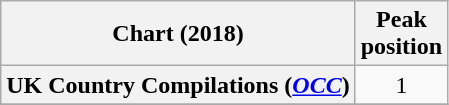<table class="wikitable plainrowheaders" style="text-align:center">
<tr>
<th scope="col">Chart (2018)</th>
<th scope="col">Peak<br>position</th>
</tr>
<tr>
<th scope = "row">UK Country Compilations (<em><a href='#'>OCC</a></em>)</th>
<td>1</td>
</tr>
<tr>
</tr>
</table>
